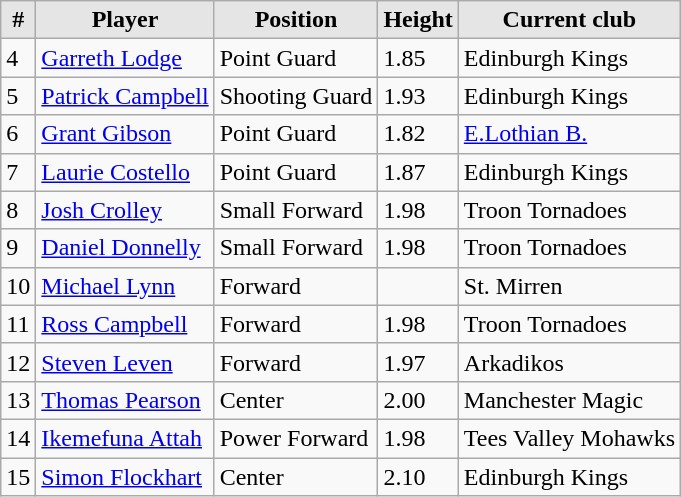<table class="wikitable">
<tr>
<th style="background:#e5e5e5;">#</th>
<th style="background:#e5e5e5;">Player</th>
<th style="background:#e5e5e5;">Position</th>
<th style="background:#e5e5e5;">Height</th>
<th style="background:#e5e5e5;">Current club</th>
</tr>
<tr>
<td>4</td>
<td><a href='#'>Garreth Lodge</a></td>
<td>Point Guard</td>
<td>1.85</td>
<td>Edinburgh Kings</td>
</tr>
<tr>
<td>5</td>
<td><a href='#'>Patrick Campbell</a></td>
<td>Shooting Guard</td>
<td>1.93</td>
<td>Edinburgh Kings</td>
</tr>
<tr>
<td>6</td>
<td><a href='#'>Grant Gibson</a></td>
<td>Point Guard</td>
<td>1.82</td>
<td><a href='#'>E.Lothian B.</a></td>
</tr>
<tr>
<td>7</td>
<td><a href='#'>Laurie Costello</a></td>
<td>Point Guard</td>
<td>1.87</td>
<td>Edinburgh Kings</td>
</tr>
<tr>
<td>8</td>
<td><a href='#'>Josh Crolley</a></td>
<td>Small Forward</td>
<td>1.98</td>
<td>Troon Tornadoes</td>
</tr>
<tr>
<td>9</td>
<td><a href='#'>Daniel Donnelly</a></td>
<td>Small Forward</td>
<td>1.98</td>
<td>Troon Tornadoes</td>
</tr>
<tr>
<td>10</td>
<td><a href='#'>Michael Lynn</a></td>
<td>Forward</td>
<td></td>
<td>St. Mirren</td>
</tr>
<tr>
<td>11</td>
<td><a href='#'>Ross Campbell</a></td>
<td>Forward</td>
<td>1.98</td>
<td>Troon Tornadoes</td>
</tr>
<tr>
<td>12</td>
<td><a href='#'>Steven Leven</a></td>
<td>Forward</td>
<td>1.97</td>
<td>Arkadikos</td>
</tr>
<tr>
<td>13</td>
<td><a href='#'>Thomas Pearson</a></td>
<td>Center</td>
<td>2.00</td>
<td>Manchester Magic</td>
</tr>
<tr>
<td>14</td>
<td><a href='#'>Ikemefuna Attah</a></td>
<td>Power Forward</td>
<td>1.98</td>
<td>Tees Valley Mohawks</td>
</tr>
<tr>
<td>15</td>
<td><a href='#'>Simon Flockhart</a></td>
<td>Center</td>
<td>2.10</td>
<td>Edinburgh Kings</td>
</tr>
</table>
